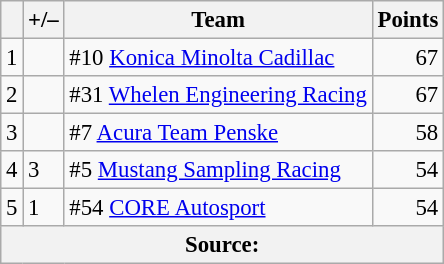<table class="wikitable" style="font-size: 95%;">
<tr>
<th scope="col"></th>
<th scope="col">+/–</th>
<th scope="col">Team</th>
<th scope="col">Points</th>
</tr>
<tr>
<td align=center>1</td>
<td align="left"></td>
<td> #10 <a href='#'>Konica Minolta Cadillac</a></td>
<td align=right>67</td>
</tr>
<tr>
<td align=center>2</td>
<td align="left"></td>
<td> #31 <a href='#'>Whelen Engineering Racing</a></td>
<td align=right>67</td>
</tr>
<tr>
<td align=center>3</td>
<td align="left"></td>
<td> #7 <a href='#'>Acura Team Penske</a></td>
<td align=right>58</td>
</tr>
<tr>
<td align=center>4</td>
<td align="left"> 3</td>
<td> #5 <a href='#'>Mustang Sampling Racing</a></td>
<td align=right>54</td>
</tr>
<tr>
<td align=center>5</td>
<td align="left"> 1</td>
<td> #54 <a href='#'>CORE Autosport</a></td>
<td align=right>54</td>
</tr>
<tr>
<th colspan=5>Source:</th>
</tr>
</table>
